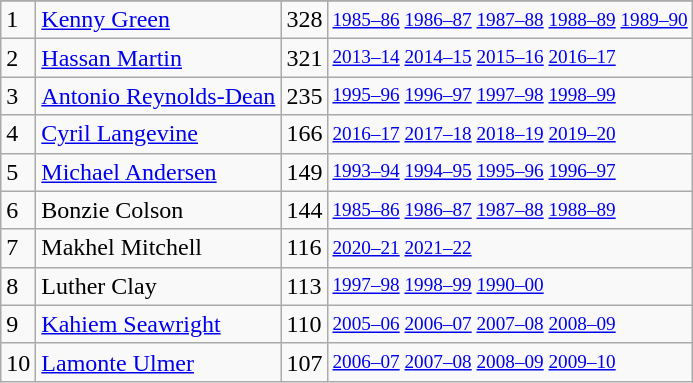<table class="wikitable">
<tr>
</tr>
<tr>
<td>1</td>
<td><a href='#'>Kenny Green</a></td>
<td>328</td>
<td style="font-size:80%;"><a href='#'>1985–86</a> <a href='#'>1986–87</a> <a href='#'>1987–88</a> <a href='#'>1988–89</a> <a href='#'>1989–90</a></td>
</tr>
<tr>
<td>2</td>
<td><a href='#'>Hassan Martin</a></td>
<td>321</td>
<td style="font-size:80%;"><a href='#'>2013–14</a> <a href='#'>2014–15</a> <a href='#'>2015–16</a> <a href='#'>2016–17</a></td>
</tr>
<tr>
<td>3</td>
<td><a href='#'>Antonio Reynolds-Dean</a></td>
<td>235</td>
<td style="font-size:80%;"><a href='#'>1995–96</a> <a href='#'>1996–97</a> <a href='#'>1997–98</a> <a href='#'>1998–99</a></td>
</tr>
<tr>
<td>4</td>
<td><a href='#'>Cyril Langevine</a></td>
<td>166</td>
<td style="font-size:80%;"><a href='#'>2016–17</a> <a href='#'>2017–18</a> <a href='#'>2018–19</a> <a href='#'>2019–20</a></td>
</tr>
<tr>
<td>5</td>
<td><a href='#'>Michael Andersen</a></td>
<td>149</td>
<td style="font-size:80%;"><a href='#'>1993–94</a> <a href='#'>1994–95</a> <a href='#'>1995–96</a> <a href='#'>1996–97</a></td>
</tr>
<tr>
<td>6</td>
<td>Bonzie Colson</td>
<td>144</td>
<td style="font-size:80%;"><a href='#'>1985–86</a> <a href='#'>1986–87</a> <a href='#'>1987–88</a> <a href='#'>1988–89</a></td>
</tr>
<tr>
<td>7</td>
<td>Makhel Mitchell</td>
<td>116</td>
<td style="font-size:80%;"><a href='#'>2020–21</a> <a href='#'>2021–22</a></td>
</tr>
<tr>
<td>8</td>
<td>Luther Clay</td>
<td>113</td>
<td style="font-size:80%;"><a href='#'>1997–98</a> <a href='#'>1998–99</a> <a href='#'>1990–00</a></td>
</tr>
<tr>
<td>9</td>
<td><a href='#'>Kahiem Seawright</a></td>
<td>110</td>
<td style="font-size:80%;"><a href='#'>2005–06</a> <a href='#'>2006–07</a> <a href='#'>2007–08</a> <a href='#'>2008–09</a></td>
</tr>
<tr>
<td>10</td>
<td><a href='#'>Lamonte Ulmer</a></td>
<td>107</td>
<td style="font-size:80%;"><a href='#'>2006–07</a> <a href='#'>2007–08</a> <a href='#'>2008–09</a> <a href='#'>2009–10</a></td>
</tr>
</table>
